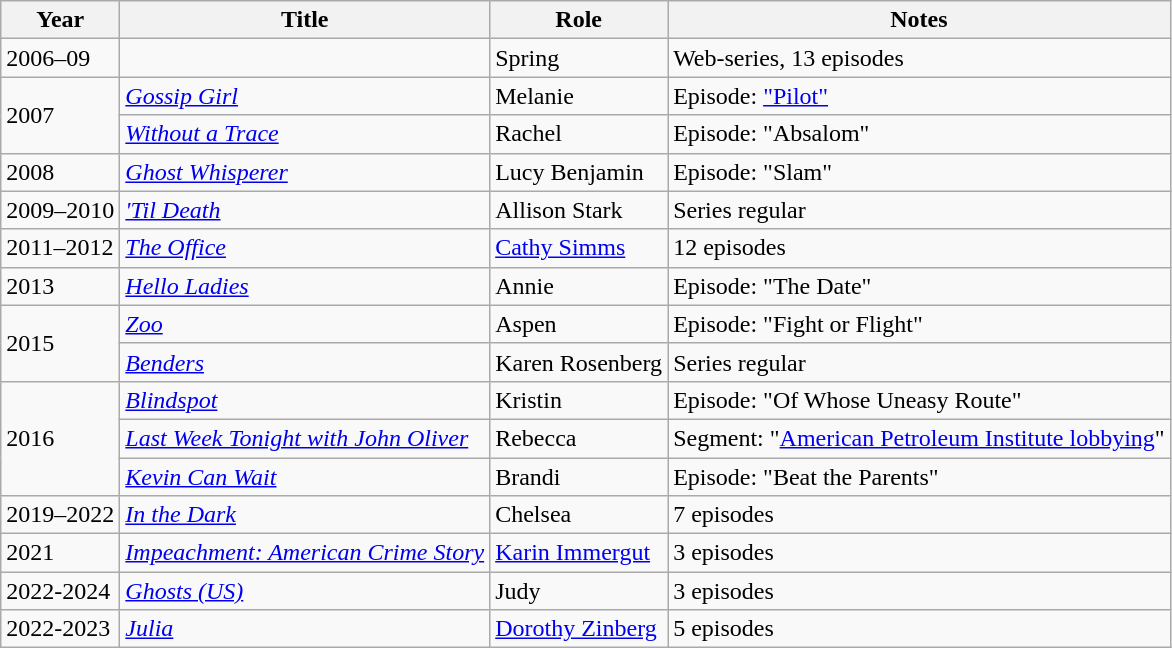<table class="wikitable sortable">
<tr>
<th>Year</th>
<th>Title</th>
<th>Role</th>
<th class="unsortable">Notes</th>
</tr>
<tr>
<td>2006–09</td>
<td><em></em></td>
<td>Spring</td>
<td>Web-series, 13 episodes</td>
</tr>
<tr>
<td rowspan="2">2007</td>
<td><em><a href='#'>Gossip Girl</a></em></td>
<td>Melanie</td>
<td>Episode: <a href='#'>"Pilot"</a></td>
</tr>
<tr>
<td><em><a href='#'>Without a Trace</a></em></td>
<td>Rachel</td>
<td>Episode: "Absalom"</td>
</tr>
<tr>
<td>2008</td>
<td><em><a href='#'>Ghost Whisperer</a></em></td>
<td>Lucy Benjamin</td>
<td>Episode: "Slam"</td>
</tr>
<tr>
<td>2009–2010</td>
<td><em><a href='#'>'Til Death</a></em></td>
<td>Allison Stark</td>
<td>Series regular</td>
</tr>
<tr>
<td>2011–2012</td>
<td><em><a href='#'>The Office</a></em></td>
<td><a href='#'>Cathy Simms</a></td>
<td>12 episodes</td>
</tr>
<tr>
<td>2013</td>
<td><em><a href='#'>Hello Ladies</a></em></td>
<td>Annie</td>
<td>Episode: "The Date"</td>
</tr>
<tr>
<td rowspan="2">2015</td>
<td><em><a href='#'>Zoo</a></em></td>
<td>Aspen</td>
<td>Episode: "Fight or Flight"</td>
</tr>
<tr>
<td><em><a href='#'>Benders</a></em></td>
<td>Karen Rosenberg</td>
<td>Series regular</td>
</tr>
<tr>
<td rowspan="3">2016</td>
<td><em><a href='#'>Blindspot</a></em></td>
<td>Kristin</td>
<td>Episode: "Of Whose Uneasy Route"</td>
</tr>
<tr>
<td><em><a href='#'>Last Week Tonight with John Oliver</a></em></td>
<td>Rebecca</td>
<td>Segment: "<a href='#'>American Petroleum Institute lobbying</a>"</td>
</tr>
<tr>
<td><em><a href='#'>Kevin Can Wait</a></em></td>
<td>Brandi</td>
<td>Episode: "Beat the Parents"</td>
</tr>
<tr>
<td>2019–2022</td>
<td><em><a href='#'>In the Dark</a></em></td>
<td>Chelsea</td>
<td>7 episodes</td>
</tr>
<tr>
<td>2021</td>
<td><em><a href='#'>Impeachment: American Crime Story</a></em></td>
<td><a href='#'>Karin Immergut</a></td>
<td>3 episodes</td>
</tr>
<tr>
<td>2022-2024</td>
<td><em><a href='#'>Ghosts (US)</a></em></td>
<td>Judy</td>
<td>3 episodes</td>
</tr>
<tr>
<td>2022-2023</td>
<td><em><a href='#'>Julia</a></em></td>
<td><a href='#'>Dorothy Zinberg</a></td>
<td>5 episodes</td>
</tr>
</table>
